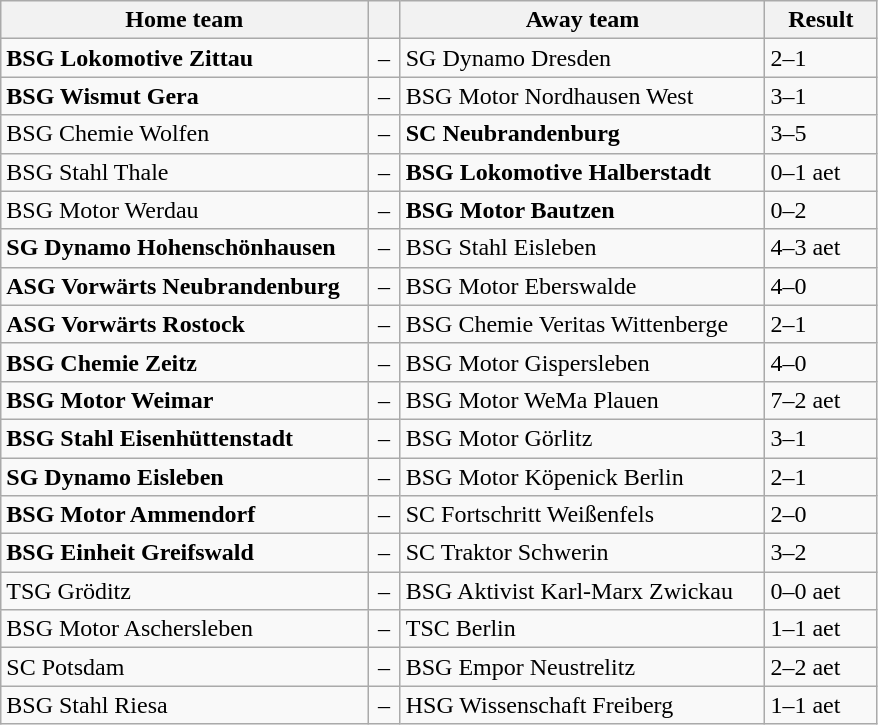<table class="wikitable" style="width:585px;" border="1">
<tr>
<th style="width:250px;" align="left">Home team</th>
<th style="width:15px;"></th>
<th style="width:250px;" align="left">Away team</th>
<th style="width:70px;" align="center;">Result</th>
</tr>
<tr>
<td><strong>BSG Lokomotive Zittau</strong></td>
<td align="center">–</td>
<td>SG Dynamo Dresden</td>
<td>2–1</td>
</tr>
<tr>
<td><strong>BSG Wismut Gera</strong></td>
<td align="center">–</td>
<td>BSG Motor Nordhausen West</td>
<td>3–1</td>
</tr>
<tr>
<td>BSG Chemie Wolfen</td>
<td align="center">–</td>
<td><strong>SC Neubrandenburg</strong></td>
<td>3–5</td>
</tr>
<tr>
<td>BSG Stahl Thale</td>
<td align="center">–</td>
<td><strong>BSG Lokomotive Halberstadt</strong></td>
<td>0–1 aet</td>
</tr>
<tr>
<td>BSG Motor Werdau</td>
<td align="center">–</td>
<td><strong>BSG Motor Bautzen</strong></td>
<td>0–2</td>
</tr>
<tr>
<td><strong>SG Dynamo Hohenschönhausen</strong></td>
<td align="center">–</td>
<td>BSG Stahl Eisleben</td>
<td>4–3 aet</td>
</tr>
<tr>
<td><strong>ASG Vorwärts Neubrandenburg</strong></td>
<td align="center">–</td>
<td>BSG Motor Eberswalde</td>
<td>4–0</td>
</tr>
<tr>
<td><strong>ASG Vorwärts Rostock</strong></td>
<td align="center">–</td>
<td>BSG Chemie Veritas Wittenberge</td>
<td>2–1</td>
</tr>
<tr>
<td><strong>BSG Chemie Zeitz</strong></td>
<td align="center">–</td>
<td>BSG Motor Gispersleben</td>
<td>4–0</td>
</tr>
<tr>
<td><strong>BSG Motor Weimar</strong></td>
<td align="center">–</td>
<td>BSG Motor WeMa Plauen</td>
<td>7–2 aet</td>
</tr>
<tr>
<td><strong>BSG Stahl Eisenhüttenstadt</strong></td>
<td align="center">–</td>
<td>BSG Motor Görlitz</td>
<td>3–1</td>
</tr>
<tr>
<td><strong>SG Dynamo Eisleben</strong></td>
<td align="center">–</td>
<td>BSG Motor Köpenick Berlin</td>
<td>2–1</td>
</tr>
<tr>
<td><strong>BSG Motor Ammendorf</strong></td>
<td align="center">–</td>
<td>SC Fortschritt Weißenfels</td>
<td>2–0</td>
</tr>
<tr>
<td><strong>BSG Einheit Greifswald</strong></td>
<td align="center">–</td>
<td>SC Traktor Schwerin</td>
<td>3–2</td>
</tr>
<tr>
<td>TSG Gröditz</td>
<td align="center">–</td>
<td>BSG Aktivist Karl-Marx Zwickau</td>
<td>0–0 aet</td>
</tr>
<tr>
<td>BSG Motor Aschersleben</td>
<td align="center">–</td>
<td>TSC Berlin</td>
<td>1–1 aet</td>
</tr>
<tr>
<td>SC Potsdam</td>
<td align="center">–</td>
<td>BSG Empor Neustrelitz</td>
<td>2–2 aet</td>
</tr>
<tr>
<td>BSG Stahl Riesa</td>
<td align="center">–</td>
<td>HSG Wissenschaft Freiberg</td>
<td>1–1 aet</td>
</tr>
</table>
